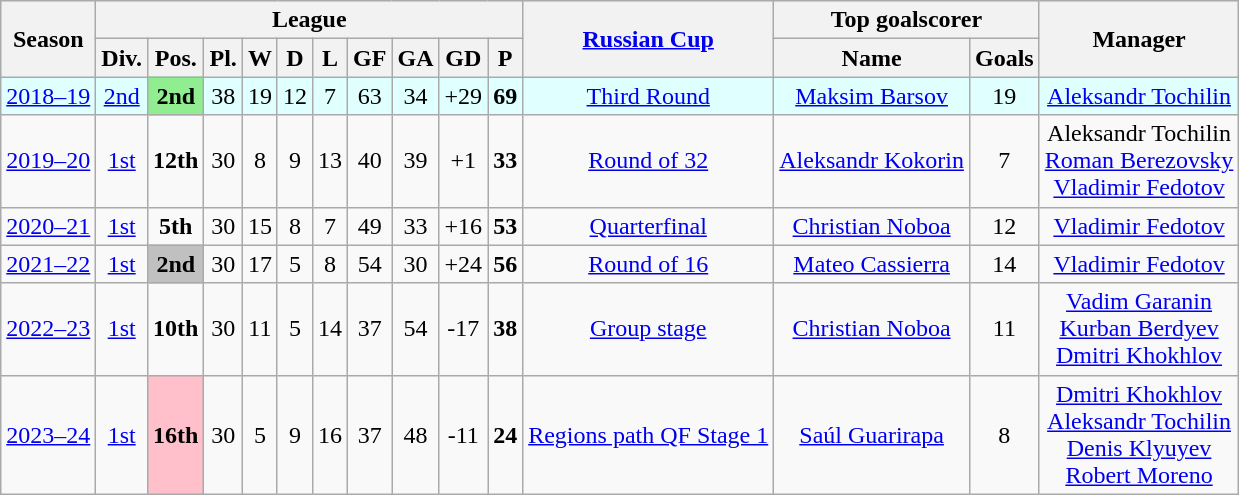<table class="wikitable">
<tr style="background:#efefef;">
<th rowspan="2">Season</th>
<th colspan="10">League</th>
<th rowspan="2"><a href='#'>Russian Cup</a></th>
<th colspan="2">Top goalscorer</th>
<th rowspan="2">Manager</th>
</tr>
<tr>
<th>Div.</th>
<th>Pos.</th>
<th>Pl.</th>
<th>W</th>
<th>D</th>
<th>L</th>
<th>GF</th>
<th>GA</th>
<th>GD</th>
<th>P</th>
<th>Name</th>
<th>Goals</th>
</tr>
<tr bgcolor=LightCyan>
<td align=center><a href='#'>2018–19</a></td>
<td align=center><a href='#'>2nd</a></td>
<td align=center bgcolor=lightgreen><strong>2nd</strong></td>
<td align=center>38</td>
<td align=center>19</td>
<td align=center>12</td>
<td align=center>7</td>
<td align=center>63</td>
<td align=center>34</td>
<td align=center>+29</td>
<td align=center><strong>69</strong></td>
<td align=center><a href='#'>Third Round</a></td>
<td align=center> <a href='#'>Maksim Barsov</a></td>
<td align=center>19</td>
<td align=center> <a href='#'>Aleksandr Tochilin</a></td>
</tr>
<tr>
<td align=center><a href='#'>2019–20</a></td>
<td align=center><a href='#'>1st</a></td>
<td align=center><strong>12th</strong></td>
<td align=center>30</td>
<td align=center>8</td>
<td align=center>9</td>
<td align=center>13</td>
<td align=center>40</td>
<td align=center>39</td>
<td align=center>+1</td>
<td align=center><strong>33</strong></td>
<td align=center><a href='#'>Round of 32</a></td>
<td align=center> <a href='#'>Aleksandr Kokorin</a></td>
<td align=center>7</td>
<td align=center> Aleksandr Tochilin <br>  <a href='#'>Roman Berezovsky</a>  <br>  <a href='#'>Vladimir Fedotov</a></td>
</tr>
<tr>
<td align=center><a href='#'>2020–21</a></td>
<td align=center><a href='#'>1st</a></td>
<td align=center><strong>5th</strong></td>
<td align=center>30</td>
<td align=center>15</td>
<td align=center>8</td>
<td align=center>7</td>
<td align=center>49</td>
<td align=center>33</td>
<td align=center>+16</td>
<td align=center><strong>53</strong></td>
<td align=center><a href='#'>Quarterfinal</a></td>
<td align=center> <a href='#'>Christian Noboa</a></td>
<td align=center>12</td>
<td align=center> <a href='#'>Vladimir Fedotov</a></td>
</tr>
<tr>
<td align=center><a href='#'>2021–22</a></td>
<td align=center><a href='#'>1st</a></td>
<td align=center bgcolor=silver><strong>2nd</strong></td>
<td align=center>30</td>
<td align=center>17</td>
<td align=center>5</td>
<td align=center>8</td>
<td align=center>54</td>
<td align=center>30</td>
<td align=center>+24</td>
<td align=center><strong>56</strong></td>
<td align=center><a href='#'>Round of 16</a></td>
<td align=center> <a href='#'>Mateo Cassierra</a></td>
<td align=center>14</td>
<td align=center> <a href='#'>Vladimir Fedotov</a></td>
</tr>
<tr>
<td align=center><a href='#'>2022–23</a></td>
<td align=center><a href='#'>1st</a></td>
<td align=center><strong>10th</strong></td>
<td align=center>30</td>
<td align=center>11</td>
<td align=center>5</td>
<td align=center>14</td>
<td align=center>37</td>
<td align=center>54</td>
<td align=center>-17</td>
<td align=center><strong>38</strong></td>
<td align=center><a href='#'>Group stage</a></td>
<td align=center> <a href='#'>Christian Noboa</a></td>
<td align=center>11</td>
<td align=center> <a href='#'>Vadim Garanin</a> <br>  <a href='#'>Kurban Berdyev</a> <br>  <a href='#'>Dmitri Khokhlov</a> </td>
</tr>
<tr>
<td align=center><a href='#'>2023–24</a></td>
<td align=center><a href='#'>1st</a></td>
<td align=center bgcolor=pink><strong>16th</strong></td>
<td align=center>30</td>
<td align=center>5</td>
<td align=center>9</td>
<td align=center>16</td>
<td align=center>37</td>
<td align=center>48</td>
<td align=center>-11</td>
<td align=center><strong>24</strong></td>
<td align=center><a href='#'>Regions path QF Stage 1</a></td>
<td align=center> <a href='#'>Saúl Guarirapa</a></td>
<td align=center>8</td>
<td align=center> <a href='#'>Dmitri Khokhlov</a> <br>  <a href='#'>Aleksandr Tochilin</a> <br>  <a href='#'>Denis Klyuyev</a>  <br>  <a href='#'>Robert Moreno</a></td>
</tr>
</table>
